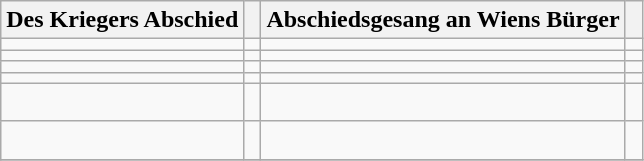<table class="wikitable">
<tr>
<th>Des Kriegers Abschied</th>
<th> </th>
<th>Abschiedsgesang an Wiens Bürger</th>
<th> </th>
</tr>
<tr>
<td></td>
<td></td>
<td></td>
<td></td>
</tr>
<tr>
<td></td>
<td></td>
<td></td>
<td></td>
</tr>
<tr>
<td></td>
<td></td>
<td></td>
<td></td>
</tr>
<tr>
<td></td>
<td></td>
<td></td>
<td></td>
</tr>
<tr>
<td> </td>
<td> </td>
<td></td>
<td></td>
</tr>
<tr>
<td> </td>
<td> </td>
<td></td>
<td></td>
</tr>
<tr>
</tr>
</table>
